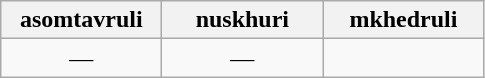<table class="wikitable" style="width:100">
<tr>
<th width="100">asomtavruli</th>
<th width="100">nuskhuri</th>
<th width="100">mkhedruli</th>
</tr>
<tr>
<td align="center">—</td>
<td align="center">—</td>
<td align="center"></td>
</tr>
</table>
